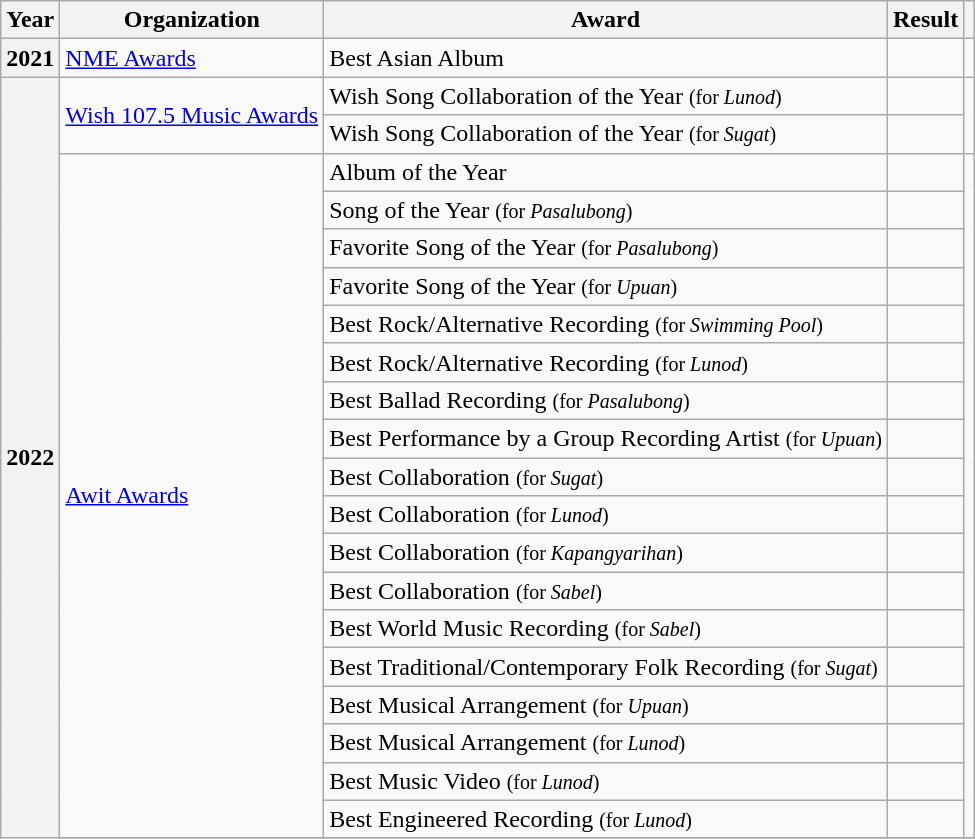<table class="wikitable plainrowheaders">
<tr>
<th>Year</th>
<th>Organization</th>
<th>Award</th>
<th>Result</th>
<th></th>
</tr>
<tr>
<th>2021</th>
<td scope="row"><a href='#'>NME Awards</a></td>
<td>Best Asian Album</td>
<td></td>
<td style="text-align:center"></td>
</tr>
<tr>
<th rowspan="21">2022</th>
<td scope="row" rowspan="2"><a href='#'>Wish 107.5 Music Awards</a></td>
<td>Wish Song Collaboration of the Year <small>(for <em>Lunod</em>)</small></td>
<td></td>
<td style="text-align:center" rowspan="2"></td>
</tr>
<tr>
<td>Wish Song Collaboration of the Year <small>(for <em>Sugat</em>)</small></td>
<td></td>
</tr>
<tr>
<td scope="row" rowspan="18"><a href='#'>Awit Awards</a></td>
<td>Album of the Year</td>
<td></td>
<td style="text-align:center" rowspan="18"></td>
</tr>
<tr>
<td>Song of the Year <small>(for <em>Pasalubong</em>)</small></td>
<td></td>
</tr>
<tr>
<td>Favorite Song of the Year <small>(for <em>Pasalubong</em>)</small></td>
<td></td>
</tr>
<tr>
<td>Favorite Song of the Year <small>(for <em>Upuan</em>)</small></td>
<td></td>
</tr>
<tr>
<td>Best Rock/Alternative Recording <small>(for <em>Swimming Pool</em>)</small></td>
<td></td>
</tr>
<tr>
<td>Best Rock/Alternative Recording <small>(for <em>Lunod</em>)</small></td>
<td></td>
</tr>
<tr>
<td>Best Ballad Recording <small>(for <em>Pasalubong</em>)</small></td>
<td></td>
</tr>
<tr>
<td>Best Performance by a Group Recording Artist <small>(for <em>Upuan</em>)</small></td>
<td></td>
</tr>
<tr>
<td>Best Collaboration <small>(for <em>Sugat</em>)</small></td>
<td></td>
</tr>
<tr>
<td>Best Collaboration <small>(for <em>Lunod</em>)</small></td>
<td></td>
</tr>
<tr>
<td>Best Collaboration <small>(for <em>Kapangyarihan</em>)</small></td>
<td></td>
</tr>
<tr>
<td>Best Collaboration <small>(for <em>Sabel</em>)</small></td>
<td></td>
</tr>
<tr>
<td>Best World Music Recording <small>(for <em>Sabel</em>)</small></td>
<td></td>
</tr>
<tr>
<td>Best Traditional/Contemporary Folk Recording <small>(for <em>Sugat</em>)</small></td>
<td></td>
</tr>
<tr>
<td>Best Musical Arrangement <small>(for <em>Upuan</em>)</small></td>
<td></td>
</tr>
<tr>
<td>Best Musical Arrangement <small>(for <em>Lunod</em>)</small></td>
<td></td>
</tr>
<tr>
<td>Best Music Video <small>(for <em>Lunod</em>)</small></td>
<td></td>
</tr>
<tr>
<td>Best Engineered Recording <small>(for <em>Lunod</em>)</small></td>
<td></td>
</tr>
<tr>
</tr>
</table>
